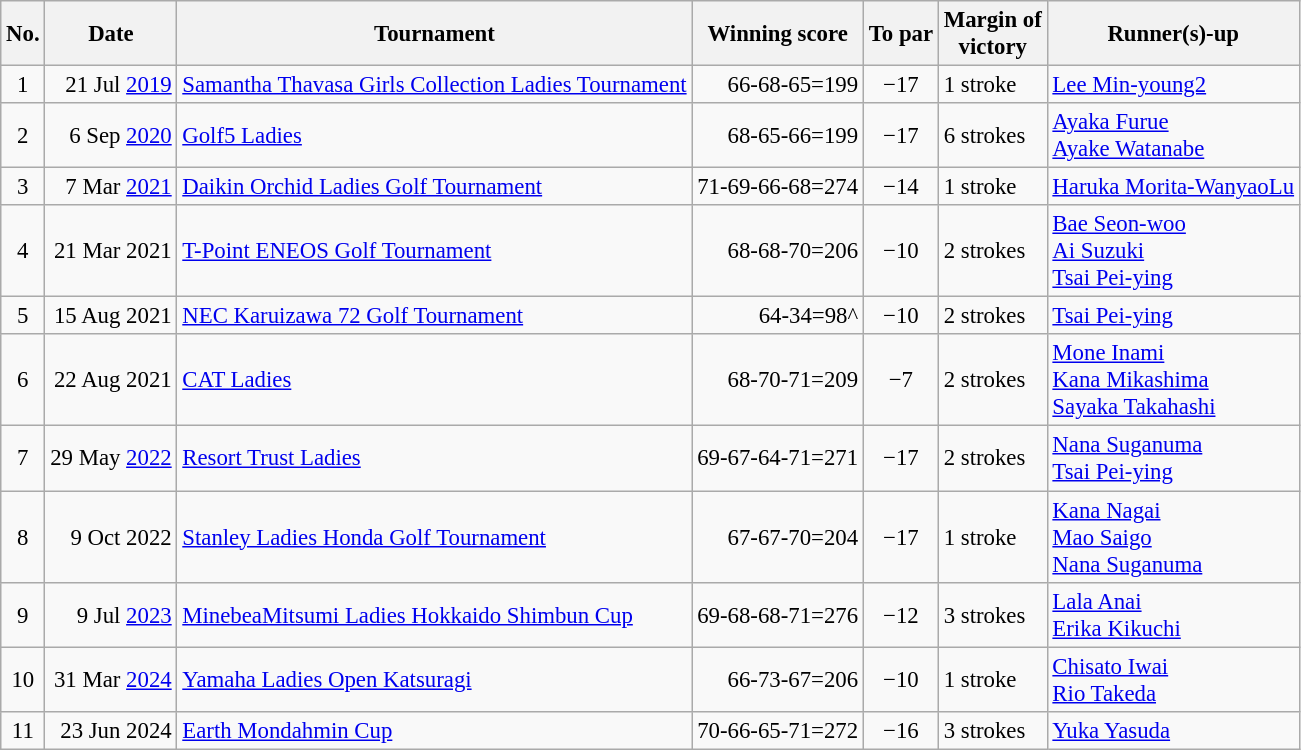<table class="wikitable" style="font-size:95%;">
<tr>
<th>No.</th>
<th>Date</th>
<th>Tournament</th>
<th>Winning score</th>
<th>To par</th>
<th>Margin of<br>victory</th>
<th>Runner(s)-up</th>
</tr>
<tr>
<td align=center>1</td>
<td align=right>21 Jul <a href='#'>2019</a></td>
<td><a href='#'>Samantha Thavasa Girls Collection Ladies Tournament</a></td>
<td align=right>66-68-65=199</td>
<td align=center>−17</td>
<td>1 stroke</td>
<td> <a href='#'>Lee Min-young2</a></td>
</tr>
<tr>
<td align=center>2</td>
<td align=right>6 Sep <a href='#'>2020</a></td>
<td><a href='#'>Golf5 Ladies</a></td>
<td align=right>68-65-66=199</td>
<td align=center>−17</td>
<td>6 strokes</td>
<td> <a href='#'>Ayaka Furue</a><br> <a href='#'>Ayake Watanabe</a></td>
</tr>
<tr>
<td align=center>3</td>
<td align=right>7 Mar <a href='#'>2021</a></td>
<td><a href='#'>Daikin Orchid Ladies Golf Tournament</a></td>
<td align=right>71-69-66-68=274</td>
<td align=center>−14</td>
<td>1 stroke</td>
<td> <a href='#'>Haruka Morita-WanyaoLu</a></td>
</tr>
<tr>
<td align=center>4</td>
<td align=right>21 Mar 2021</td>
<td><a href='#'>T-Point ENEOS Golf Tournament</a></td>
<td align=right>68-68-70=206</td>
<td align=center>−10</td>
<td>2 strokes</td>
<td> <a href='#'>Bae Seon-woo</a><br> <a href='#'>Ai Suzuki</a><br> <a href='#'>Tsai Pei-ying</a></td>
</tr>
<tr>
<td align=center>5</td>
<td align=right>15 Aug 2021</td>
<td><a href='#'>NEC Karuizawa 72 Golf Tournament</a></td>
<td align=right>64-34=98^</td>
<td align=center>−10</td>
<td>2 strokes</td>
<td> <a href='#'>Tsai Pei-ying</a></td>
</tr>
<tr>
<td align=center>6</td>
<td align=right>22 Aug 2021</td>
<td><a href='#'>CAT Ladies</a></td>
<td align=right>68-70-71=209</td>
<td align=center>−7</td>
<td>2 strokes</td>
<td> <a href='#'>Mone Inami</a><br> <a href='#'>Kana Mikashima</a><br> <a href='#'>Sayaka Takahashi</a></td>
</tr>
<tr>
<td align=center>7</td>
<td align=right>29 May <a href='#'>2022</a></td>
<td><a href='#'>Resort Trust Ladies</a></td>
<td align=right>69-67-64-71=271</td>
<td align=center>−17</td>
<td>2 strokes</td>
<td> <a href='#'>Nana Suganuma</a><br> <a href='#'>Tsai Pei-ying</a></td>
</tr>
<tr>
<td align=center>8</td>
<td align=right>9 Oct 2022</td>
<td><a href='#'>Stanley Ladies Honda Golf Tournament</a></td>
<td align=right>67-67-70=204</td>
<td align=center>−17</td>
<td>1 stroke</td>
<td> <a href='#'>Kana Nagai</a><br> <a href='#'>Mao Saigo</a><br> <a href='#'>Nana Suganuma</a></td>
</tr>
<tr>
<td align=center>9</td>
<td align=right>9 Jul <a href='#'>2023</a></td>
<td><a href='#'>MinebeaMitsumi Ladies Hokkaido Shimbun Cup</a></td>
<td align=right>69-68-68-71=276</td>
<td align=center>−12</td>
<td>3 strokes</td>
<td> <a href='#'>Lala Anai</a><br> <a href='#'>Erika Kikuchi</a></td>
</tr>
<tr>
<td align=center>10</td>
<td align=right>31 Mar <a href='#'>2024</a></td>
<td><a href='#'>Yamaha Ladies Open Katsuragi</a></td>
<td align=right>66-73-67=206</td>
<td align=center>−10</td>
<td>1 stroke</td>
<td> <a href='#'>Chisato Iwai</a><br> <a href='#'>Rio Takeda</a></td>
</tr>
<tr>
<td align=center>11</td>
<td align=right>23 Jun 2024</td>
<td><a href='#'>Earth Mondahmin Cup</a></td>
<td align=right>70-66-65-71=272</td>
<td align=center>−16</td>
<td>3 strokes</td>
<td> <a href='#'>Yuka Yasuda</a></td>
</tr>
</table>
